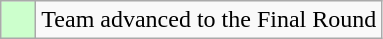<table class="wikitable">
<tr>
<td style="background:#cfc;">    </td>
<td>Team advanced to the Final Round</td>
</tr>
</table>
